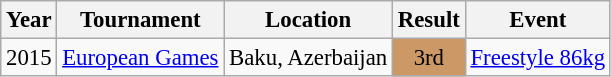<table class="wikitable" style="font-size:95%;">
<tr>
<th>Year</th>
<th>Tournament</th>
<th>Location</th>
<th>Result</th>
<th>Event</th>
</tr>
<tr>
<td>2015</td>
<td><a href='#'>European Games</a></td>
<td>Baku, Azerbaijan</td>
<td align="center" bgcolor="cc9966">3rd</td>
<td><a href='#'>Freestyle 86kg</a></td>
</tr>
</table>
